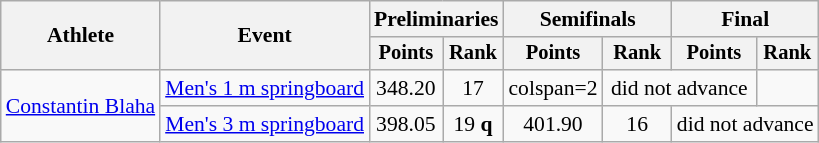<table class=wikitable style="font-size:90%;">
<tr>
<th rowspan="2">Athlete</th>
<th rowspan="2">Event</th>
<th colspan="2">Preliminaries</th>
<th colspan="2">Semifinals</th>
<th colspan="2">Final</th>
</tr>
<tr style="font-size:95%">
<th>Points</th>
<th>Rank</th>
<th>Points</th>
<th>Rank</th>
<th>Points</th>
<th>Rank</th>
</tr>
<tr align=center>
<td align=left rowspan=2><a href='#'>Constantin Blaha</a></td>
<td align=left><a href='#'>Men's 1 m springboard</a></td>
<td>348.20</td>
<td>17</td>
<td>colspan=2 </td>
<td colspan=2>did not advance</td>
</tr>
<tr align=center>
<td align=left><a href='#'>Men's 3 m springboard</a></td>
<td>398.05</td>
<td>19 <strong>q</strong></td>
<td>401.90</td>
<td>16</td>
<td colspan=2>did not advance</td>
</tr>
</table>
